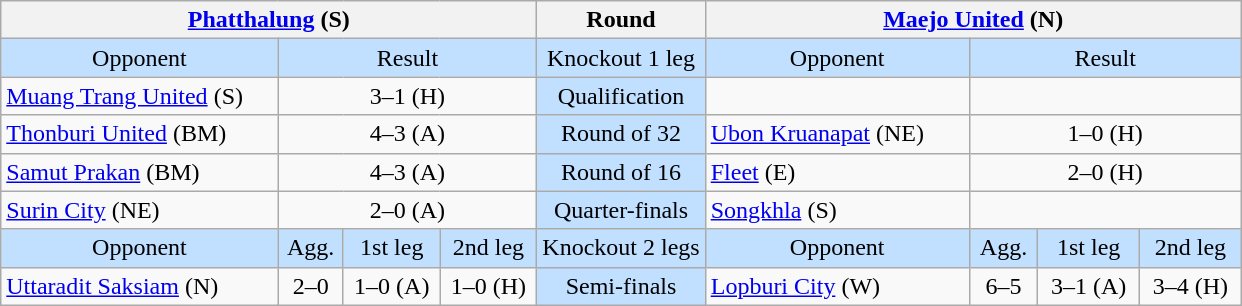<table class="wikitable" style="text-align:center">
<tr>
<th colspan=4 width="350"><a href='#'>Phatthalung</a> (S)</th>
<th>Round</th>
<th colspan=4 width="350"><a href='#'>Maejo United</a> (N)</th>
</tr>
<tr style="background:#C1E0FF">
<td>Opponent</td>
<td colspan=3>Result</td>
<td>Knockout 1 leg</td>
<td>Opponent</td>
<td colspan=3>Result</td>
</tr>
<tr>
<td align=left><a href='#'>Muang Trang United</a> (S)</td>
<td colspan=3>3–1 (H)</td>
<td style="background:#C1E0FF">Qualification</td>
<td></td>
<td colspan=3></td>
</tr>
<tr>
<td align=left><a href='#'>Thonburi United</a> (BM)</td>
<td colspan=3>4–3 (A)</td>
<td style="background:#C1E0FF">Round of 32</td>
<td align=left><a href='#'>Ubon Kruanapat</a> (NE)</td>
<td colspan=3>1–0 (H)</td>
</tr>
<tr>
<td align=left><a href='#'>Samut Prakan</a> (BM)</td>
<td colspan=3>4–3 (A)</td>
<td style="background:#C1E0FF">Round of 16</td>
<td align=left><a href='#'>Fleet</a> (E)</td>
<td colspan=3>2–0 (H)</td>
</tr>
<tr>
<td align=left><a href='#'>Surin City</a> (NE)</td>
<td colspan=3>2–0 (A)</td>
<td style="background:#C1E0FF">Quarter-finals</td>
<td align=left><a href='#'>Songkhla</a> (S)</td>
<td colspan=3></td>
</tr>
<tr style="background:#C1E0FF">
<td>Opponent</td>
<td>Agg.</td>
<td>1st leg</td>
<td>2nd leg</td>
<td>Knockout 2 legs</td>
<td>Opponent</td>
<td>Agg.</td>
<td>1st leg</td>
<td>2nd leg</td>
</tr>
<tr>
<td align=left><a href='#'>Uttaradit Saksiam</a> (N)</td>
<td>2–0</td>
<td>1–0 (A)</td>
<td>1–0 (H)</td>
<td style="background:#C1E0FF">Semi-finals</td>
<td align=left><a href='#'>Lopburi City</a> (W)</td>
<td>6–5</td>
<td>3–1 (A)</td>
<td>3–4 (H)</td>
</tr>
</table>
